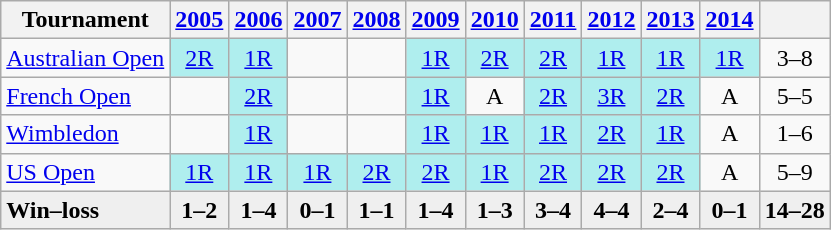<table class=wikitable style=text-align:center>
<tr>
<th>Tournament</th>
<th><a href='#'>2005</a></th>
<th><a href='#'>2006</a></th>
<th><a href='#'>2007</a></th>
<th><a href='#'>2008</a></th>
<th><a href='#'>2009</a></th>
<th><a href='#'>2010</a></th>
<th><a href='#'>2011</a></th>
<th><a href='#'>2012</a></th>
<th><a href='#'>2013</a></th>
<th><a href='#'>2014</a></th>
<th></th>
</tr>
<tr>
<td align=left><a href='#'>Australian Open</a></td>
<td style="background:#afeeee;"><a href='#'>2R</a></td>
<td style="background:#afeeee;"><a href='#'>1R</a></td>
<td></td>
<td></td>
<td style="background:#afeeee;"><a href='#'>1R</a></td>
<td align="center" style="background:#afeeee;"><a href='#'>2R</a></td>
<td align="center" style="background:#afeeee;"><a href='#'>2R</a></td>
<td align="center" style="background:#afeeee;"><a href='#'>1R</a></td>
<td align="center" style="background:#afeeee;"><a href='#'>1R</a></td>
<td align="center" style="background:#afeeee;"><a href='#'>1R</a></td>
<td>3–8</td>
</tr>
<tr>
<td align=left><a href='#'>French Open</a></td>
<td></td>
<td align="center" style="background:#afeeee;"><a href='#'>2R</a></td>
<td></td>
<td></td>
<td align="center" style="background:#afeeee;"><a href='#'>1R</a></td>
<td>A</td>
<td align="center" style="background:#afeeee;"><a href='#'>2R</a></td>
<td align="center" style="background:#afeeee;"><a href='#'>3R</a></td>
<td align="center" style="background:#afeeee;"><a href='#'>2R</a></td>
<td>A</td>
<td>5–5</td>
</tr>
<tr>
<td align=left><a href='#'>Wimbledon</a></td>
<td></td>
<td align="center" style="background:#afeeee;"><a href='#'>1R</a></td>
<td></td>
<td></td>
<td align="center" style="background:#afeeee;"><a href='#'>1R</a></td>
<td align="center" style="background:#afeeee;"><a href='#'>1R</a></td>
<td align="center" style="background:#afeeee;"><a href='#'>1R</a></td>
<td align="center" style="background:#afeeee;"><a href='#'>2R</a></td>
<td align="center" style="background:#afeeee;"><a href='#'>1R</a></td>
<td>A</td>
<td>1–6</td>
</tr>
<tr>
<td align=left><a href='#'>US Open</a></td>
<td align="center" style="background:#afeeee;"><a href='#'>1R</a></td>
<td align="center" style="background:#afeeee;"><a href='#'>1R</a></td>
<td align="center" style="background:#afeeee;"><a href='#'>1R</a></td>
<td align="center" style="background:#afeeee;"><a href='#'>2R</a></td>
<td align="center" style="background:#afeeee;"><a href='#'>2R</a></td>
<td align="center" style="background:#afeeee;"><a href='#'>1R</a></td>
<td align="center" style="background:#afeeee;"><a href='#'>2R</a></td>
<td align="center" style="background:#afeeee;"><a href='#'>2R</a></td>
<td align="center" style="background:#afeeee;"><a href='#'>2R</a></td>
<td>A</td>
<td>5–9</td>
</tr>
<tr style=background:#efefef;font-weight:bold>
<td style="text-align:left">Win–loss</td>
<td>1–2</td>
<td>1–4</td>
<td>0–1</td>
<td>1–1</td>
<td>1–4</td>
<td>1–3</td>
<td>3–4</td>
<td>4–4</td>
<td>2–4</td>
<td>0–1</td>
<td>14–28</td>
</tr>
</table>
